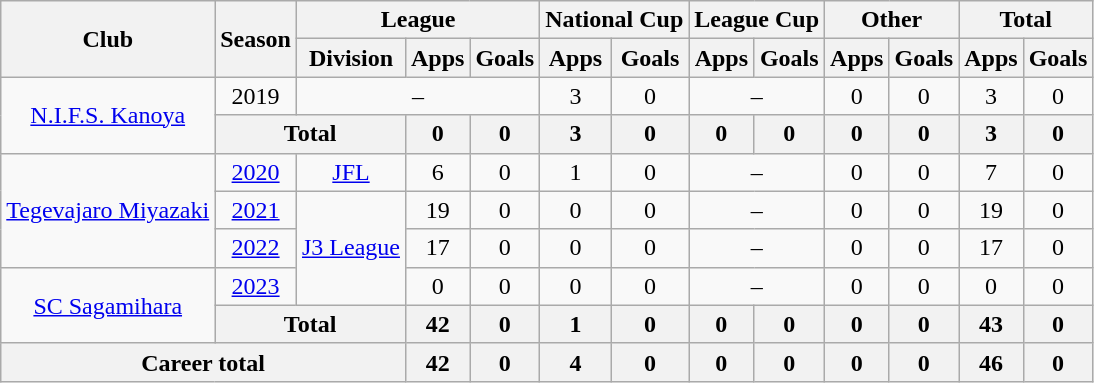<table class="wikitable" style="text-align: center">
<tr>
<th rowspan="2">Club</th>
<th rowspan="2">Season</th>
<th colspan="3">League</th>
<th colspan="2">National Cup</th>
<th colspan="2">League Cup</th>
<th colspan="2">Other</th>
<th colspan="2">Total</th>
</tr>
<tr>
<th>Division</th>
<th>Apps</th>
<th>Goals</th>
<th>Apps</th>
<th>Goals</th>
<th>Apps</th>
<th>Goals</th>
<th>Apps</th>
<th>Goals</th>
<th>Apps</th>
<th>Goals</th>
</tr>
<tr>
<td rowspan=2><a href='#'>N.I.F.S. Kanoya</a></td>
<td>2019</td>
<td colspan="3">–</td>
<td>3</td>
<td>0</td>
<td colspan="2">–</td>
<td>0</td>
<td>0</td>
<td>3</td>
<td>0</td>
</tr>
<tr>
<th colspan=2>Total</th>
<th>0</th>
<th>0</th>
<th>3</th>
<th>0</th>
<th>0</th>
<th>0</th>
<th>0</th>
<th>0</th>
<th>3</th>
<th>0</th>
</tr>
<tr>
<td rowspan="3"><a href='#'>Tegevajaro Miyazaki</a></td>
<td><a href='#'>2020</a></td>
<td><a href='#'>JFL</a></td>
<td>6</td>
<td>0</td>
<td>1</td>
<td>0</td>
<td colspan="2">–</td>
<td>0</td>
<td>0</td>
<td>7</td>
<td>0</td>
</tr>
<tr>
<td><a href='#'>2021</a></td>
<td rowspan=3><a href='#'>J3 League</a></td>
<td>19</td>
<td>0</td>
<td>0</td>
<td>0</td>
<td colspan="2">–</td>
<td>0</td>
<td>0</td>
<td>19</td>
<td>0</td>
</tr>
<tr>
<td><a href='#'>2022</a></td>
<td>17</td>
<td>0</td>
<td>0</td>
<td>0</td>
<td colspan="2">–</td>
<td>0</td>
<td>0</td>
<td>17</td>
<td>0</td>
</tr>
<tr>
<td rowspan="2"><a href='#'>SC Sagamihara</a></td>
<td><a href='#'>2023</a></td>
<td>0</td>
<td>0</td>
<td>0</td>
<td>0</td>
<td colspan="2">–</td>
<td>0</td>
<td>0</td>
<td>0</td>
<td>0</td>
</tr>
<tr>
<th colspan=2>Total</th>
<th>42</th>
<th>0</th>
<th>1</th>
<th>0</th>
<th>0</th>
<th>0</th>
<th>0</th>
<th>0</th>
<th>43</th>
<th>0</th>
</tr>
<tr>
<th colspan=3>Career total</th>
<th>42</th>
<th>0</th>
<th>4</th>
<th>0</th>
<th>0</th>
<th>0</th>
<th>0</th>
<th>0</th>
<th>46</th>
<th>0</th>
</tr>
</table>
